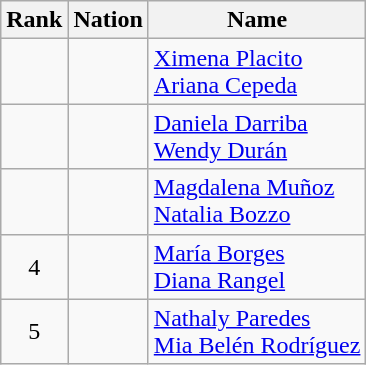<table class="wikitable sortable" style="text-align:center">
<tr>
<th>Rank</th>
<th>Nation</th>
<th>Name</th>
</tr>
<tr>
<td></td>
<td align=left></td>
<td align=left><a href='#'>Ximena Placito</a><br><a href='#'>Ariana Cepeda</a></td>
</tr>
<tr>
<td></td>
<td align=left></td>
<td align=left><a href='#'>Daniela Darriba</a><br><a href='#'>Wendy Durán</a></td>
</tr>
<tr>
<td></td>
<td align=left></td>
<td align=left><a href='#'>Magdalena Muñoz</a><br><a href='#'>Natalia Bozzo</a></td>
</tr>
<tr>
<td>4</td>
<td align=left></td>
<td align=left><a href='#'>María Borges</a><br><a href='#'>Diana Rangel</a></td>
</tr>
<tr>
<td>5</td>
<td align=left></td>
<td align=left><a href='#'>Nathaly Paredes</a><br><a href='#'>Mia Belén Rodríguez</a></td>
</tr>
</table>
